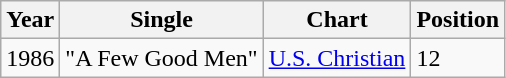<table class="wikitable">
<tr>
<th align="left">Year</th>
<th align="left">Single</th>
<th align="left">Chart</th>
<th align="left">Position</th>
</tr>
<tr>
<td align="left">1986</td>
<td align="left">"A Few Good Men"</td>
<td align="left"><a href='#'>U.S. Christian</a></td>
<td align="left">12</td>
</tr>
</table>
